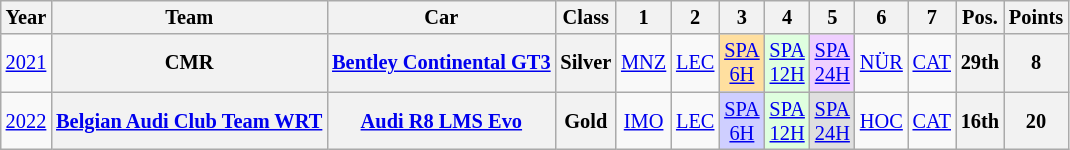<table class="wikitable" border="1" style="text-align:center; font-size:85%;">
<tr>
<th>Year</th>
<th>Team</th>
<th>Car</th>
<th>Class</th>
<th>1</th>
<th>2</th>
<th>3</th>
<th>4</th>
<th>5</th>
<th>6</th>
<th>7</th>
<th>Pos.</th>
<th>Points</th>
</tr>
<tr>
<td><a href='#'>2021</a></td>
<th>CMR</th>
<th nowrap><a href='#'>Bentley Continental GT3</a></th>
<th>Silver</th>
<td style="background:#;"><a href='#'>MNZ</a></td>
<td style="background:#;"><a href='#'>LEC</a></td>
<td style="background:#FFDF9F;"><a href='#'>SPA<br>6H</a><br></td>
<td style="background:#DFFFDF;"><a href='#'>SPA<br>12H</a><br></td>
<td style="background:#EFCFFF;"><a href='#'>SPA<br>24H</a><br></td>
<td style="background:#;"><a href='#'>NÜR</a></td>
<td style="background:#;"><a href='#'>CAT</a></td>
<th>29th</th>
<th>8</th>
</tr>
<tr>
<td><a href='#'>2022</a></td>
<th nowrap><a href='#'>Belgian Audi Club Team WRT</a></th>
<th nowrap><a href='#'>Audi R8 LMS Evo</a></th>
<th>Gold</th>
<td style="background:#;"><a href='#'>IMO</a></td>
<td style="background:#;"><a href='#'>LEC</a></td>
<td style="background:#CFCFFF;"><a href='#'>SPA<br>6H</a><br></td>
<td style="background:#DFFFDF;"><a href='#'>SPA<br>12H</a><br></td>
<td style="background:#DFDFDF;"><a href='#'>SPA<br>24H</a><br></td>
<td style="background:#;"><a href='#'>HOC</a></td>
<td style="background:#;"><a href='#'>CAT</a></td>
<th>16th</th>
<th>20</th>
</tr>
</table>
